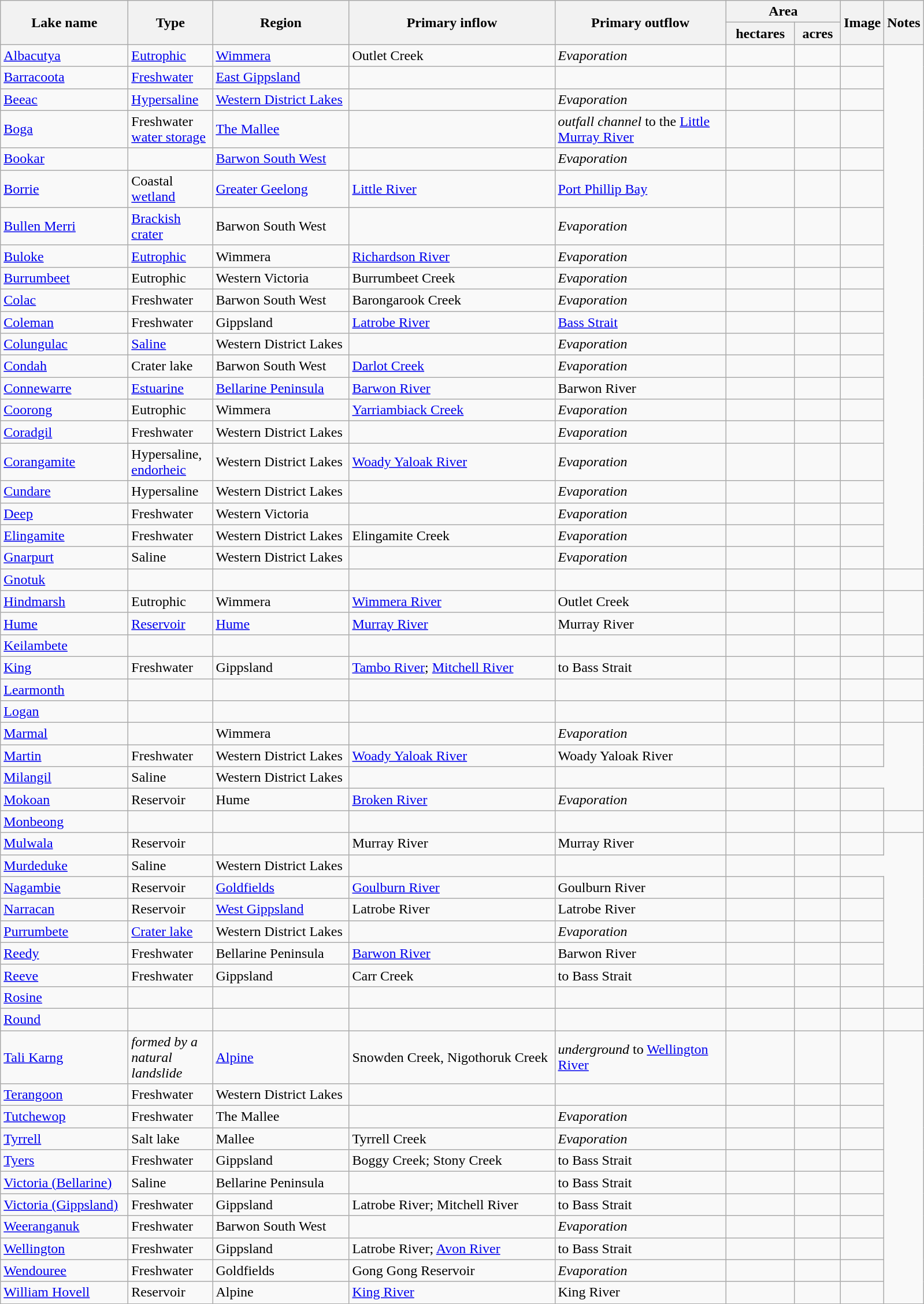<table class="wikitable sortable">
<tr>
<th rowspan=2 width=140>Lake name</th>
<th rowspan=2 width=90>Type</th>
<th rowspan=2 width=150>Region</th>
<th rowspan=2 width=230>Primary inflow</th>
<th rowspan=2 width=190>Primary outflow</th>
<th colspan=2 width=125>Area</th>
<th rowspan=2>Image</th>
<th rowspan=2 width=10>Notes</th>
</tr>
<tr>
<th>hectares</th>
<th>acres</th>
</tr>
<tr>
<td><a href='#'>Albacutya</a></td>
<td><a href='#'>Eutrophic</a></td>
<td><a href='#'>Wimmera</a></td>
<td>Outlet Creek</td>
<td><em>Evaporation</em></td>
<td></td>
<td></td>
<td></td>
</tr>
<tr>
<td><a href='#'>Barracoota</a></td>
<td><a href='#'>Freshwater</a></td>
<td><a href='#'>East Gippsland</a></td>
<td></td>
<td></td>
<td></td>
<td></td>
<td></td>
</tr>
<tr>
<td><a href='#'>Beeac</a></td>
<td><a href='#'>Hypersaline</a></td>
<td><a href='#'>Western District Lakes</a></td>
<td></td>
<td><em>Evaporation</em></td>
<td></td>
<td></td>
<td></td>
</tr>
<tr>
<td><a href='#'>Boga</a></td>
<td>Freshwater <a href='#'>water storage</a></td>
<td><a href='#'>The Mallee</a></td>
<td></td>
<td><em>outfall channel</em> to the <a href='#'>Little Murray River</a></td>
<td></td>
<td></td>
<td></td>
</tr>
<tr>
<td><a href='#'>Bookar</a></td>
<td></td>
<td><a href='#'>Barwon South West</a></td>
<td></td>
<td><em>Evaporation</em></td>
<td></td>
<td></td>
<td></td>
</tr>
<tr>
<td><a href='#'>Borrie</a></td>
<td>Coastal <a href='#'>wetland</a></td>
<td><a href='#'>Greater Geelong</a></td>
<td><a href='#'>Little River</a></td>
<td><a href='#'>Port Phillip Bay</a></td>
<td></td>
<td></td>
<td></td>
</tr>
<tr>
<td><a href='#'>Bullen Merri</a></td>
<td><a href='#'>Brackish</a> <a href='#'>crater</a></td>
<td>Barwon South West</td>
<td></td>
<td><em>Evaporation</em></td>
<td></td>
<td></td>
<td></td>
</tr>
<tr>
<td><a href='#'>Buloke</a></td>
<td><a href='#'>Eutrophic</a></td>
<td>Wimmera</td>
<td><a href='#'>Richardson River</a></td>
<td><em>Evaporation</em></td>
<td></td>
<td></td>
<td></td>
</tr>
<tr>
<td><a href='#'>Burrumbeet</a></td>
<td>Eutrophic</td>
<td>Western Victoria</td>
<td>Burrumbeet Creek</td>
<td><em>Evaporation</em></td>
<td></td>
<td></td>
<td></td>
</tr>
<tr>
<td><a href='#'>Colac</a></td>
<td>Freshwater</td>
<td>Barwon South West</td>
<td>Barongarook Creek</td>
<td><em>Evaporation</em></td>
<td></td>
<td></td>
<td></td>
</tr>
<tr>
<td><a href='#'>Coleman</a></td>
<td>Freshwater</td>
<td>Gippsland</td>
<td><a href='#'>Latrobe River</a></td>
<td><a href='#'>Bass Strait</a></td>
<td></td>
<td></td>
<td></td>
</tr>
<tr>
<td><a href='#'>Colungulac</a></td>
<td><a href='#'>Saline</a></td>
<td>Western District Lakes</td>
<td></td>
<td><em>Evaporation</em></td>
<td></td>
<td></td>
<td></td>
</tr>
<tr>
<td><a href='#'>Condah</a></td>
<td>Crater lake</td>
<td>Barwon South West</td>
<td><a href='#'>Darlot Creek</a></td>
<td><em>Evaporation</em></td>
<td></td>
<td></td>
<td></td>
</tr>
<tr>
<td><a href='#'>Connewarre</a></td>
<td><a href='#'>Estuarine</a></td>
<td><a href='#'>Bellarine Peninsula</a></td>
<td><a href='#'>Barwon River</a></td>
<td>Barwon River</td>
<td></td>
<td></td>
<td></td>
</tr>
<tr>
<td><a href='#'>Coorong</a></td>
<td>Eutrophic</td>
<td>Wimmera</td>
<td><a href='#'>Yarriambiack Creek</a></td>
<td><em>Evaporation</em></td>
<td></td>
<td></td>
<td></td>
</tr>
<tr>
<td><a href='#'>Coradgil</a></td>
<td>Freshwater</td>
<td>Western District Lakes</td>
<td></td>
<td><em>Evaporation</em></td>
<td></td>
<td></td>
<td></td>
</tr>
<tr>
<td><a href='#'>Corangamite</a></td>
<td>Hypersaline, <a href='#'>endorheic</a></td>
<td>Western District Lakes</td>
<td><a href='#'>Woady Yaloak River</a></td>
<td><em>Evaporation</em></td>
<td></td>
<td></td>
<td></td>
</tr>
<tr>
<td><a href='#'>Cundare</a></td>
<td>Hypersaline</td>
<td>Western District Lakes</td>
<td></td>
<td><em>Evaporation</em></td>
<td></td>
<td></td>
<td></td>
</tr>
<tr>
<td><a href='#'>Deep</a></td>
<td>Freshwater</td>
<td>Western Victoria</td>
<td></td>
<td><em>Evaporation</em></td>
<td></td>
<td></td>
<td></td>
</tr>
<tr>
<td><a href='#'>Elingamite</a></td>
<td>Freshwater</td>
<td>Western District Lakes</td>
<td>Elingamite Creek</td>
<td><em>Evaporation</em></td>
<td></td>
<td></td>
<td></td>
</tr>
<tr>
<td><a href='#'>Gnarpurt</a></td>
<td>Saline</td>
<td>Western District Lakes</td>
<td></td>
<td><em>Evaporation</em></td>
<td></td>
<td></td>
<td></td>
</tr>
<tr>
<td><a href='#'>Gnotuk</a></td>
<td></td>
<td></td>
<td></td>
<td></td>
<td></td>
<td></td>
<td></td>
<td></td>
</tr>
<tr>
<td><a href='#'>Hindmarsh</a></td>
<td>Eutrophic</td>
<td>Wimmera</td>
<td><a href='#'>Wimmera River</a></td>
<td>Outlet Creek</td>
<td></td>
<td></td>
<td></td>
</tr>
<tr>
<td><a href='#'>Hume</a></td>
<td><a href='#'>Reservoir</a></td>
<td><a href='#'>Hume</a></td>
<td><a href='#'>Murray River</a></td>
<td>Murray River</td>
<td></td>
<td></td>
<td></td>
</tr>
<tr>
<td><a href='#'>Keilambete</a></td>
<td></td>
<td></td>
<td></td>
<td></td>
<td></td>
<td></td>
<td></td>
<td></td>
</tr>
<tr>
<td><a href='#'>King</a></td>
<td>Freshwater</td>
<td>Gippsland</td>
<td><a href='#'>Tambo River</a>; <a href='#'>Mitchell River</a></td>
<td>to Bass Strait</td>
<td></td>
<td></td>
<td></td>
</tr>
<tr>
<td><a href='#'>Learmonth</a></td>
<td></td>
<td></td>
<td></td>
<td></td>
<td></td>
<td></td>
<td></td>
<td></td>
</tr>
<tr>
<td><a href='#'>Logan</a></td>
<td></td>
<td></td>
<td></td>
<td></td>
<td></td>
<td></td>
<td></td>
<td></td>
</tr>
<tr>
<td><a href='#'>Marmal</a></td>
<td></td>
<td>Wimmera</td>
<td></td>
<td><em>Evaporation</em></td>
<td></td>
<td></td>
<td></td>
</tr>
<tr>
<td><a href='#'>Martin</a></td>
<td>Freshwater</td>
<td>Western District Lakes</td>
<td><a href='#'>Woady Yaloak River</a></td>
<td>Woady Yaloak River</td>
<td></td>
<td></td>
<td></td>
</tr>
<tr>
<td><a href='#'>Milangil</a></td>
<td>Saline</td>
<td>Western District Lakes</td>
<td></td>
<td></td>
<td></td>
<td></td>
</tr>
<tr>
<td><a href='#'>Mokoan</a></td>
<td>Reservoir</td>
<td>Hume</td>
<td><a href='#'>Broken River</a></td>
<td><em>Evaporation</em></td>
<td></td>
<td></td>
<td></td>
</tr>
<tr>
<td><a href='#'>Monbeong</a></td>
<td></td>
<td></td>
<td></td>
<td></td>
<td></td>
<td></td>
<td></td>
<td></td>
</tr>
<tr>
<td><a href='#'>Mulwala</a></td>
<td>Reservoir</td>
<td></td>
<td>Murray River</td>
<td>Murray River</td>
<td></td>
<td></td>
<td></td>
</tr>
<tr>
<td><a href='#'>Murdeduke</a></td>
<td>Saline</td>
<td>Western District Lakes</td>
<td></td>
<td></td>
<td></td>
<td></td>
</tr>
<tr>
<td><a href='#'>Nagambie</a></td>
<td>Reservoir</td>
<td><a href='#'>Goldfields</a></td>
<td><a href='#'>Goulburn River</a></td>
<td>Goulburn River</td>
<td></td>
<td></td>
<td></td>
</tr>
<tr>
<td><a href='#'>Narracan</a></td>
<td>Reservoir</td>
<td><a href='#'>West Gippsland</a></td>
<td>Latrobe River</td>
<td>Latrobe River</td>
<td></td>
<td></td>
<td></td>
</tr>
<tr>
<td><a href='#'>Purrumbete</a></td>
<td><a href='#'>Crater lake</a></td>
<td>Western District Lakes</td>
<td></td>
<td><em>Evaporation</em></td>
<td></td>
<td></td>
<td></td>
</tr>
<tr>
<td><a href='#'>Reedy</a></td>
<td>Freshwater</td>
<td>Bellarine Peninsula</td>
<td><a href='#'>Barwon River</a></td>
<td>Barwon River</td>
<td></td>
<td></td>
<td></td>
</tr>
<tr>
<td><a href='#'>Reeve</a></td>
<td>Freshwater</td>
<td>Gippsland</td>
<td>Carr Creek</td>
<td>to Bass Strait</td>
<td></td>
<td></td>
<td></td>
</tr>
<tr>
<td><a href='#'>Rosine</a></td>
<td></td>
<td></td>
<td></td>
<td></td>
<td></td>
<td></td>
<td></td>
<td></td>
</tr>
<tr>
<td><a href='#'>Round</a></td>
<td></td>
<td></td>
<td></td>
<td></td>
<td></td>
<td></td>
<td></td>
<td></td>
</tr>
<tr>
<td><a href='#'>Tali Karng</a></td>
<td><em>formed by a natural landslide</em></td>
<td><a href='#'>Alpine</a></td>
<td>Snowden Creek, Nigothoruk Creek</td>
<td><em>underground</em> to <a href='#'>Wellington River</a></td>
<td></td>
<td></td>
<td></td>
</tr>
<tr>
<td><a href='#'>Terangoon</a></td>
<td>Freshwater</td>
<td>Western District Lakes</td>
<td></td>
<td></td>
<td></td>
<td></td>
<td></td>
</tr>
<tr>
<td><a href='#'>Tutchewop</a></td>
<td>Freshwater</td>
<td>The Mallee</td>
<td></td>
<td><em>Evaporation</em></td>
<td></td>
<td></td>
<td></td>
</tr>
<tr>
<td><a href='#'>Tyrrell</a></td>
<td>Salt lake</td>
<td>Mallee</td>
<td>Tyrrell Creek</td>
<td><em>Evaporation</em></td>
<td></td>
<td></td>
<td></td>
</tr>
<tr>
<td><a href='#'>Tyers</a></td>
<td>Freshwater</td>
<td>Gippsland</td>
<td>Boggy Creek; Stony Creek</td>
<td>to Bass Strait</td>
<td></td>
<td></td>
<td></td>
</tr>
<tr>
<td><a href='#'>Victoria (Bellarine)</a></td>
<td>Saline</td>
<td>Bellarine Peninsula</td>
<td></td>
<td>to Bass Strait</td>
<td></td>
<td></td>
<td></td>
</tr>
<tr>
<td><a href='#'>Victoria (Gippsland)</a></td>
<td>Freshwater</td>
<td>Gippsland</td>
<td>Latrobe River; Mitchell River</td>
<td>to Bass Strait</td>
<td></td>
<td></td>
<td></td>
</tr>
<tr>
<td><a href='#'>Weeranganuk</a></td>
<td>Freshwater</td>
<td>Barwon South West</td>
<td></td>
<td><em>Evaporation</em></td>
<td></td>
<td></td>
<td></td>
</tr>
<tr>
<td><a href='#'>Wellington</a></td>
<td>Freshwater</td>
<td>Gippsland</td>
<td>Latrobe River; <a href='#'>Avon River</a></td>
<td>to Bass Strait</td>
<td></td>
<td></td>
<td></td>
</tr>
<tr>
<td><a href='#'>Wendouree</a></td>
<td>Freshwater</td>
<td>Goldfields</td>
<td>Gong Gong Reservoir</td>
<td><em>Evaporation</em></td>
<td></td>
<td></td>
<td></td>
</tr>
<tr>
<td><a href='#'>William Hovell</a></td>
<td>Reservoir</td>
<td>Alpine</td>
<td><a href='#'>King River</a></td>
<td>King River</td>
<td></td>
<td></td>
<td></td>
</tr>
</table>
